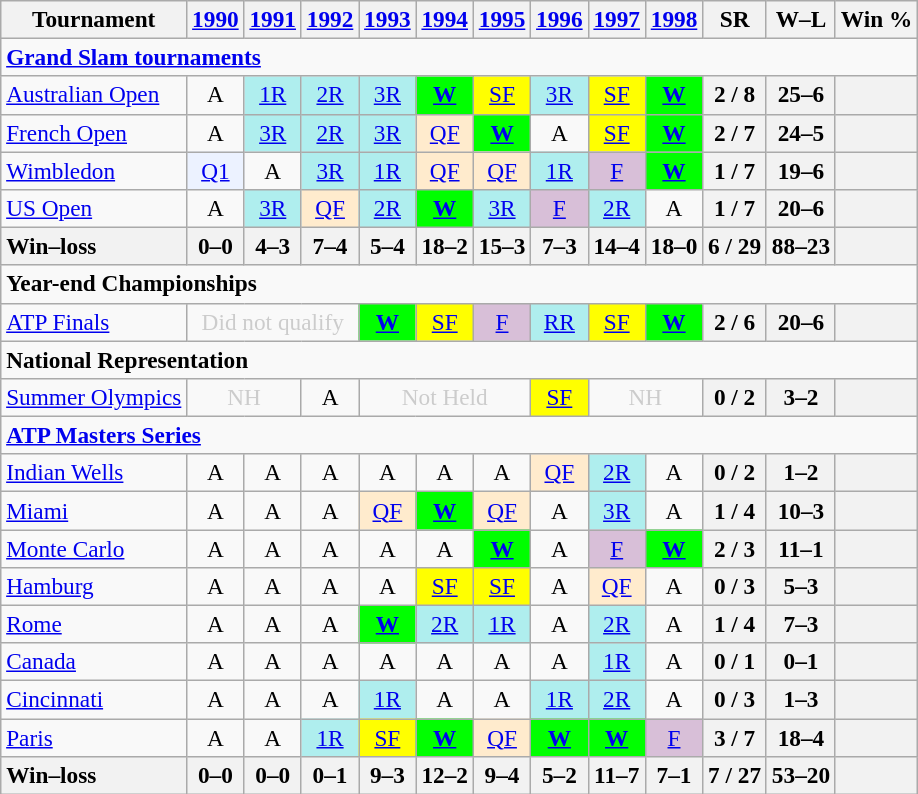<table class=wikitable style=text-align:center;font-size:97%>
<tr>
<th>Tournament</th>
<th><a href='#'>1990</a></th>
<th><a href='#'>1991</a></th>
<th><a href='#'>1992</a></th>
<th><a href='#'>1993</a></th>
<th><a href='#'>1994</a></th>
<th><a href='#'>1995</a></th>
<th><a href='#'>1996</a></th>
<th><a href='#'>1997</a></th>
<th><a href='#'>1998</a></th>
<th>SR</th>
<th>W–L</th>
<th>Win %</th>
</tr>
<tr>
<td colspan=23 align=left><strong><a href='#'>Grand Slam tournaments</a></strong></td>
</tr>
<tr>
<td align=left><a href='#'>Australian Open</a></td>
<td>A</td>
<td bgcolor=afeeee><a href='#'>1R</a></td>
<td bgcolor=afeeee><a href='#'>2R</a></td>
<td bgcolor=afeeee><a href='#'>3R</a></td>
<td bgcolor=lime><a href='#'><strong>W</strong></a></td>
<td bgcolor=yellow><a href='#'>SF</a></td>
<td bgcolor=afeeee><a href='#'>3R</a></td>
<td bgcolor=yellow><a href='#'>SF</a></td>
<td bgcolor=lime><a href='#'><strong>W</strong></a></td>
<th>2 / 8</th>
<th>25–6</th>
<th></th>
</tr>
<tr>
<td align=left><a href='#'>French Open</a></td>
<td>A</td>
<td bgcolor=afeeee><a href='#'>3R</a></td>
<td bgcolor=afeeee><a href='#'>2R</a></td>
<td bgcolor=afeeee><a href='#'>3R</a></td>
<td bgcolor=ffebcd><a href='#'>QF</a></td>
<td bgcolor=lime><a href='#'><strong>W</strong></a></td>
<td>A</td>
<td bgcolor=yellow><a href='#'>SF</a></td>
<td bgcolor=lime><a href='#'><strong>W</strong></a></td>
<th>2 / 7</th>
<th>24–5</th>
<th></th>
</tr>
<tr>
<td align=left><a href='#'>Wimbledon</a></td>
<td bgcolor=ecf2ff><a href='#'>Q1</a></td>
<td>A</td>
<td bgcolor=afeeee><a href='#'>3R</a></td>
<td bgcolor=afeeee><a href='#'>1R</a></td>
<td bgcolor=ffebcd><a href='#'>QF</a></td>
<td bgcolor=ffebcd><a href='#'>QF</a></td>
<td bgcolor=afeeee><a href='#'>1R</a></td>
<td bgcolor=thistle><a href='#'>F</a></td>
<td bgcolor=lime><a href='#'><strong>W</strong></a></td>
<th>1 / 7</th>
<th>19–6</th>
<th></th>
</tr>
<tr>
<td align=left><a href='#'>US Open</a></td>
<td>A</td>
<td bgcolor=afeeee><a href='#'>3R</a></td>
<td bgcolor=ffebcd><a href='#'>QF</a></td>
<td bgcolor=afeeee><a href='#'>2R</a></td>
<td bgcolor=lime><a href='#'><strong>W</strong></a></td>
<td bgcolor=afeeee><a href='#'>3R</a></td>
<td bgcolor=thistle><a href='#'>F</a></td>
<td bgcolor=afeeee><a href='#'>2R</a></td>
<td>A</td>
<th>1 / 7</th>
<th>20–6</th>
<th></th>
</tr>
<tr>
<th style=text-align:left>Win–loss</th>
<th>0–0</th>
<th>4–3</th>
<th>7–4</th>
<th>5–4</th>
<th>18–2</th>
<th>15–3</th>
<th>7–3</th>
<th>14–4</th>
<th>18–0</th>
<th>6 / 29</th>
<th>88–23</th>
<th></th>
</tr>
<tr>
<td colspan=23 align=left><strong>Year-end Championships</strong></td>
</tr>
<tr>
<td align=left><a href='#'>ATP Finals</a></td>
<td colspan=3 style=color:#cccccc>Did not qualify</td>
<td bgcolor=lime><a href='#'><strong>W</strong></a></td>
<td bgcolor=yellow><a href='#'>SF</a></td>
<td bgcolor=thistle><a href='#'>F</a></td>
<td bgcolor=afeeee><a href='#'>RR</a></td>
<td bgcolor=yellow><a href='#'>SF</a></td>
<td bgcolor=lime><a href='#'><strong>W</strong></a></td>
<th>2 / 6</th>
<th>20–6</th>
<th></th>
</tr>
<tr>
<td colspan=23 align=left><strong>National Representation</strong></td>
</tr>
<tr>
<td align=left><a href='#'>Summer Olympics</a></td>
<td colspan=2 style=color:#cccccc>NH</td>
<td>A</td>
<td colspan=3 style=color:#cccccc>Not Held</td>
<td style=background:yellow><a href='#'>SF</a></td>
<td colspan=2 style=color:#cccccc>NH</td>
<th>0 / 2</th>
<th>3–2</th>
<th></th>
</tr>
<tr>
<td colspan=23 align=left><strong><a href='#'>ATP Masters Series</a></strong></td>
</tr>
<tr>
<td align=left><a href='#'>Indian Wells</a></td>
<td>A</td>
<td>A</td>
<td>A</td>
<td>A</td>
<td>A</td>
<td>A</td>
<td bgcolor=ffebcd><a href='#'>QF</a></td>
<td bgcolor=afeeee><a href='#'>2R</a></td>
<td>A</td>
<th>0 / 2</th>
<th>1–2</th>
<th></th>
</tr>
<tr>
<td align=left><a href='#'>Miami</a></td>
<td>A</td>
<td>A</td>
<td>A</td>
<td bgcolor=ffebcd><a href='#'>QF</a></td>
<td bgcolor=lime><a href='#'><strong>W</strong></a></td>
<td bgcolor=ffebcd><a href='#'>QF</a></td>
<td>A</td>
<td bgcolor=afeeee><a href='#'>3R</a></td>
<td>A</td>
<th>1 / 4</th>
<th>10–3</th>
<th></th>
</tr>
<tr>
<td align=left><a href='#'>Monte Carlo</a></td>
<td>A</td>
<td>A</td>
<td>A</td>
<td>A</td>
<td>A</td>
<td bgcolor=lime><a href='#'><strong>W</strong></a></td>
<td>A</td>
<td bgcolor=thistle><a href='#'>F</a></td>
<td bgcolor=lime><a href='#'><strong>W</strong></a></td>
<th>2 / 3</th>
<th>11–1</th>
<th></th>
</tr>
<tr>
<td align=left><a href='#'>Hamburg</a></td>
<td>A</td>
<td>A</td>
<td>A</td>
<td>A</td>
<td bgcolor=yellow><a href='#'>SF</a></td>
<td bgcolor=yellow><a href='#'>SF</a></td>
<td>A</td>
<td bgcolor=ffebcd><a href='#'>QF</a></td>
<td>A</td>
<th>0 / 3</th>
<th>5–3</th>
<th></th>
</tr>
<tr>
<td align=left><a href='#'>Rome</a></td>
<td>A</td>
<td>A</td>
<td>A</td>
<td bgcolor=lime><a href='#'><strong>W</strong></a></td>
<td bgcolor=afeeee><a href='#'>2R</a></td>
<td bgcolor=afeeee><a href='#'>1R</a></td>
<td>A</td>
<td bgcolor=afeeee><a href='#'>2R</a></td>
<td>A</td>
<th>1 / 4</th>
<th>7–3</th>
<th></th>
</tr>
<tr>
<td align=left><a href='#'>Canada</a></td>
<td>A</td>
<td>A</td>
<td>A</td>
<td>A</td>
<td>A</td>
<td>A</td>
<td>A</td>
<td bgcolor=afeeee><a href='#'>1R</a></td>
<td>A</td>
<th>0 / 1</th>
<th>0–1</th>
<th></th>
</tr>
<tr>
<td align=left><a href='#'>Cincinnati</a></td>
<td>A</td>
<td>A</td>
<td>A</td>
<td bgcolor=afeeee><a href='#'>1R</a></td>
<td>A</td>
<td>A</td>
<td bgcolor=afeeee><a href='#'>1R</a></td>
<td bgcolor=afeeee><a href='#'>2R</a></td>
<td>A</td>
<th>0 / 3</th>
<th>1–3</th>
<th></th>
</tr>
<tr>
<td align=left><a href='#'>Paris</a></td>
<td>A</td>
<td>A</td>
<td bgcolor=afeeee><a href='#'>1R</a></td>
<td bgcolor=yellow><a href='#'>SF</a></td>
<td bgcolor=lime><a href='#'><strong>W</strong></a></td>
<td bgcolor=ffebcd><a href='#'>QF</a></td>
<td bgcolor=lime><a href='#'><strong>W</strong></a></td>
<td bgcolor=lime><a href='#'><strong>W</strong></a></td>
<td bgcolor=thistle><a href='#'>F</a></td>
<th>3 / 7</th>
<th>18–4</th>
<th></th>
</tr>
<tr>
<th style=text-align:left>Win–loss</th>
<th>0–0</th>
<th>0–0</th>
<th>0–1</th>
<th>9–3</th>
<th>12–2</th>
<th>9–4</th>
<th>5–2</th>
<th>11–7</th>
<th>7–1</th>
<th>7 / 27</th>
<th>53–20</th>
<th></th>
</tr>
</table>
